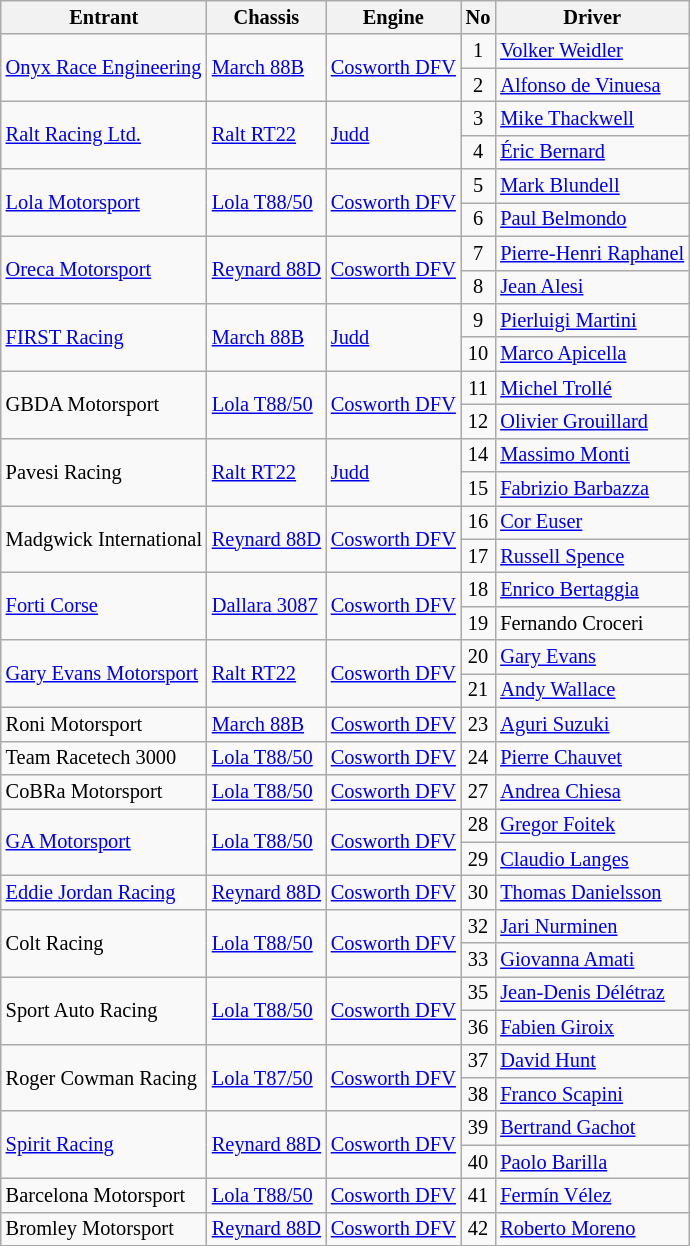<table class="wikitable" style="font-size: 85%;">
<tr>
<th>Entrant</th>
<th>Chassis</th>
<th>Engine</th>
<th>No</th>
<th>Driver</th>
</tr>
<tr>
<td rowspan="2"> <a href='#'>Onyx Race Engineering</a></td>
<td rowspan="2"><a href='#'>March 88B</a></td>
<td rowspan="2"><a href='#'>Cosworth DFV</a></td>
<td align="center">1</td>
<td> <a href='#'>Volker Weidler</a></td>
</tr>
<tr>
<td align="center">2</td>
<td> <a href='#'>Alfonso de Vinuesa</a></td>
</tr>
<tr>
<td rowspan="2"> <a href='#'>Ralt Racing Ltd.</a></td>
<td rowspan="2"><a href='#'>Ralt RT22</a></td>
<td rowspan="2"><a href='#'>Judd</a></td>
<td align="center">3</td>
<td> <a href='#'>Mike Thackwell</a></td>
</tr>
<tr>
<td align="center">4</td>
<td> <a href='#'>Éric Bernard</a></td>
</tr>
<tr>
<td rowspan="2"> <a href='#'>Lola Motorsport</a></td>
<td rowspan="2"><a href='#'>Lola T88/50</a></td>
<td rowspan="2"><a href='#'>Cosworth DFV</a></td>
<td align="center">5</td>
<td> <a href='#'>Mark Blundell</a></td>
</tr>
<tr>
<td align="center">6</td>
<td> <a href='#'>Paul Belmondo</a></td>
</tr>
<tr>
<td rowspan="2"> <a href='#'>Oreca Motorsport</a></td>
<td rowspan="2"><a href='#'>Reynard 88D</a></td>
<td rowspan="2"><a href='#'>Cosworth DFV</a></td>
<td align="center">7</td>
<td> <a href='#'>Pierre-Henri Raphanel</a></td>
</tr>
<tr>
<td align="center">8</td>
<td> <a href='#'>Jean Alesi</a></td>
</tr>
<tr>
<td rowspan="2"> <a href='#'>FIRST Racing</a></td>
<td rowspan="2"><a href='#'>March 88B</a></td>
<td rowspan="2"><a href='#'>Judd</a></td>
<td align="center">9</td>
<td> <a href='#'>Pierluigi Martini</a></td>
</tr>
<tr>
<td align="center">10</td>
<td> <a href='#'>Marco Apicella</a></td>
</tr>
<tr>
<td rowspan="2"> GBDA Motorsport</td>
<td rowspan="2"><a href='#'>Lola T88/50</a></td>
<td rowspan="2"><a href='#'>Cosworth DFV</a></td>
<td align="center">11</td>
<td> <a href='#'>Michel Trollé</a></td>
</tr>
<tr>
<td align="center">12</td>
<td> <a href='#'>Olivier Grouillard</a></td>
</tr>
<tr>
<td rowspan="2"> Pavesi Racing</td>
<td rowspan="2"><a href='#'>Ralt RT22</a></td>
<td rowspan="2"><a href='#'>Judd</a></td>
<td align="center">14</td>
<td> <a href='#'>Massimo Monti</a></td>
</tr>
<tr>
<td align="center">15</td>
<td> <a href='#'>Fabrizio Barbazza</a></td>
</tr>
<tr>
<td rowspan="2"> Madgwick International</td>
<td rowspan="2"><a href='#'>Reynard 88D</a></td>
<td rowspan="2"><a href='#'>Cosworth DFV</a></td>
<td align="center">16</td>
<td> <a href='#'>Cor Euser</a></td>
</tr>
<tr>
<td align="center">17</td>
<td> <a href='#'>Russell Spence</a></td>
</tr>
<tr>
<td rowspan="2"> <a href='#'>Forti Corse</a></td>
<td rowspan="2"><a href='#'>Dallara 3087</a></td>
<td rowspan="2"><a href='#'>Cosworth DFV</a></td>
<td align="center">18</td>
<td> <a href='#'>Enrico Bertaggia</a></td>
</tr>
<tr>
<td align="center">19</td>
<td> Fernando Croceri</td>
</tr>
<tr>
<td rowspan="2"> <a href='#'>Gary Evans Motorsport</a></td>
<td rowspan="2"><a href='#'>Ralt RT22</a></td>
<td rowspan="2"><a href='#'>Cosworth DFV</a></td>
<td align="center">20</td>
<td> <a href='#'>Gary Evans</a></td>
</tr>
<tr>
<td align="center">21</td>
<td> <a href='#'>Andy Wallace</a></td>
</tr>
<tr>
<td> Roni Motorsport</td>
<td><a href='#'>March 88B</a></td>
<td><a href='#'>Cosworth DFV</a></td>
<td align="center">23</td>
<td> <a href='#'>Aguri Suzuki</a></td>
</tr>
<tr>
<td> Team Racetech 3000</td>
<td><a href='#'>Lola T88/50</a></td>
<td><a href='#'>Cosworth DFV</a></td>
<td align="center">24</td>
<td> <a href='#'>Pierre Chauvet</a></td>
</tr>
<tr>
<td> CoBRa Motorsport</td>
<td><a href='#'>Lola T88/50</a></td>
<td><a href='#'>Cosworth DFV</a></td>
<td align="center">27</td>
<td> <a href='#'>Andrea Chiesa</a></td>
</tr>
<tr>
<td rowspan="2"> <a href='#'>GA Motorsport</a></td>
<td rowspan="2"><a href='#'>Lola T88/50</a></td>
<td rowspan="2"><a href='#'>Cosworth DFV</a></td>
<td align="center">28</td>
<td> <a href='#'>Gregor Foitek</a></td>
</tr>
<tr>
<td align="center">29</td>
<td> <a href='#'>Claudio Langes</a></td>
</tr>
<tr>
<td> <a href='#'>Eddie Jordan Racing</a></td>
<td><a href='#'>Reynard 88D</a></td>
<td><a href='#'>Cosworth DFV</a></td>
<td align="center">30</td>
<td> <a href='#'>Thomas Danielsson</a></td>
</tr>
<tr>
<td rowspan="2"> Colt Racing</td>
<td rowspan="2"><a href='#'>Lola T88/50</a></td>
<td rowspan="2"><a href='#'>Cosworth DFV</a></td>
<td align="center">32</td>
<td> <a href='#'>Jari Nurminen</a></td>
</tr>
<tr>
<td align="center">33</td>
<td> <a href='#'>Giovanna Amati</a></td>
</tr>
<tr>
<td rowspan="2"> Sport Auto Racing</td>
<td rowspan="2"><a href='#'>Lola T88/50</a></td>
<td rowspan="2"><a href='#'>Cosworth DFV</a></td>
<td align="center">35</td>
<td> <a href='#'>Jean-Denis Délétraz</a></td>
</tr>
<tr>
<td align="center">36</td>
<td> <a href='#'>Fabien Giroix</a></td>
</tr>
<tr>
<td rowspan="2"> Roger Cowman Racing</td>
<td rowspan="2"><a href='#'>Lola T87/50</a></td>
<td rowspan="2"><a href='#'>Cosworth DFV</a></td>
<td align="center">37</td>
<td> <a href='#'>David Hunt</a></td>
</tr>
<tr>
<td align="center">38</td>
<td> <a href='#'>Franco Scapini</a></td>
</tr>
<tr>
<td rowspan="2"> <a href='#'>Spirit Racing</a></td>
<td rowspan="2"><a href='#'>Reynard 88D</a></td>
<td rowspan="2"><a href='#'>Cosworth DFV</a></td>
<td align="center">39</td>
<td> <a href='#'>Bertrand Gachot</a></td>
</tr>
<tr>
<td align="center">40</td>
<td> <a href='#'>Paolo Barilla</a></td>
</tr>
<tr>
<td> Barcelona Motorsport</td>
<td><a href='#'>Lola T88/50</a></td>
<td><a href='#'>Cosworth DFV</a></td>
<td align="center">41</td>
<td> <a href='#'>Fermín Vélez</a></td>
</tr>
<tr>
<td> Bromley Motorsport</td>
<td><a href='#'>Reynard 88D</a></td>
<td><a href='#'>Cosworth DFV</a></td>
<td align="center">42</td>
<td> <a href='#'>Roberto Moreno</a></td>
</tr>
</table>
